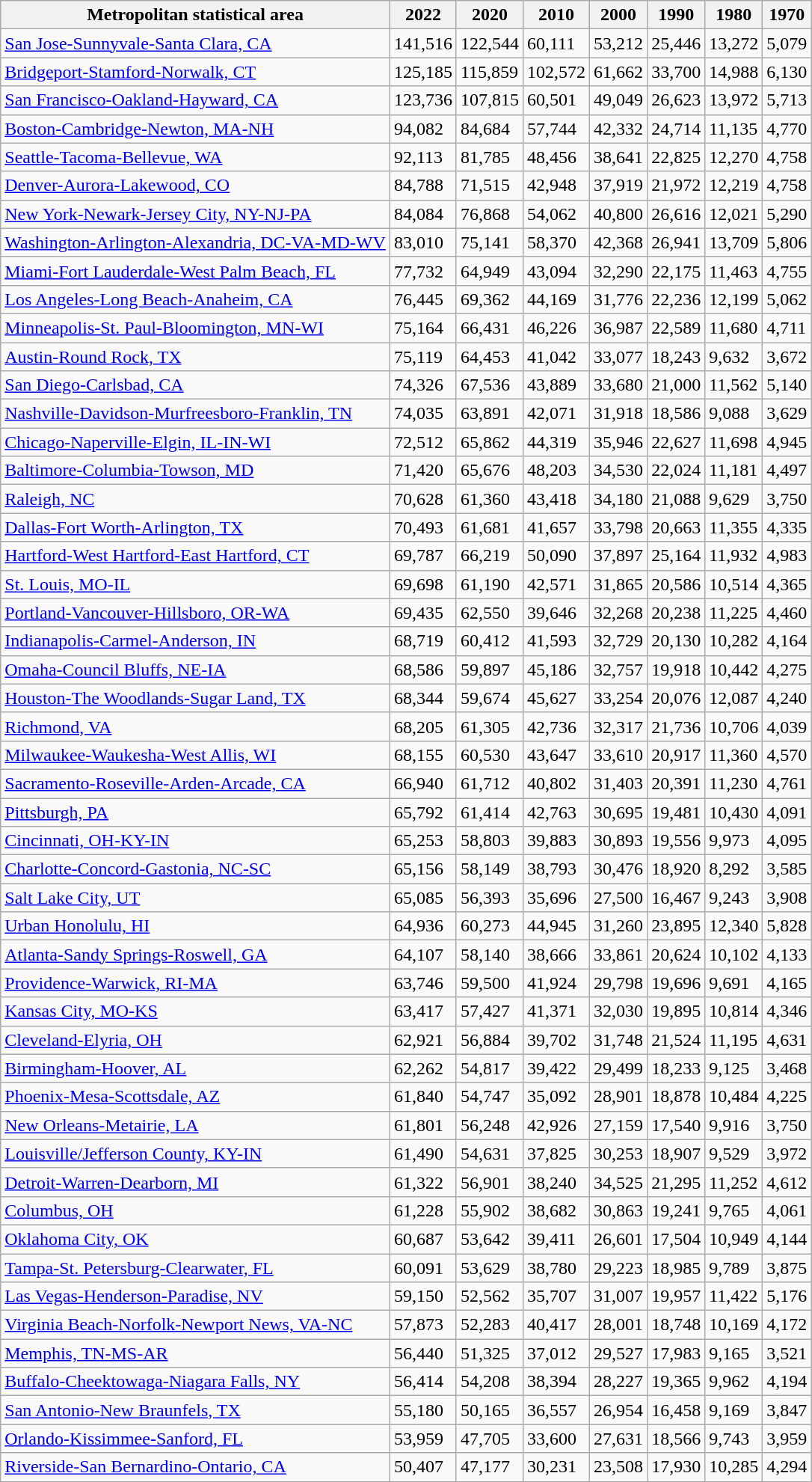<table class="wikitable sortable">
<tr>
<th>Metropolitan statistical area</th>
<th>2022</th>
<th>2020</th>
<th>2010</th>
<th>2000</th>
<th>1990</th>
<th>1980</th>
<th>1970</th>
</tr>
<tr>
<td><a href='#'>San Jose-Sunnyvale-Santa Clara, CA</a></td>
<td>141,516</td>
<td>122,544</td>
<td>60,111</td>
<td>53,212</td>
<td>25,446</td>
<td>13,272</td>
<td>5,079</td>
</tr>
<tr>
<td><a href='#'>Bridgeport-Stamford-Norwalk, CT</a></td>
<td>125,185</td>
<td>115,859</td>
<td>102,572</td>
<td>61,662</td>
<td>33,700</td>
<td>14,988</td>
<td>6,130</td>
</tr>
<tr>
<td><a href='#'>San Francisco-Oakland-Hayward, CA</a></td>
<td>123,736</td>
<td>107,815</td>
<td>60,501</td>
<td>49,049</td>
<td>26,623</td>
<td>13,972</td>
<td>5,713</td>
</tr>
<tr>
<td><a href='#'>Boston-Cambridge-Newton, MA-NH</a></td>
<td>94,082</td>
<td>84,684</td>
<td>57,744</td>
<td>42,332</td>
<td>24,714</td>
<td>11,135</td>
<td>4,770</td>
</tr>
<tr>
<td><a href='#'>Seattle-Tacoma-Bellevue, WA</a></td>
<td>92,113</td>
<td>81,785</td>
<td>48,456</td>
<td>38,641</td>
<td>22,825</td>
<td>12,270</td>
<td>4,758</td>
</tr>
<tr>
<td><a href='#'>Denver-Aurora-Lakewood, CO</a></td>
<td>84,788</td>
<td>71,515</td>
<td>42,948</td>
<td>37,919</td>
<td>21,972</td>
<td>12,219</td>
<td>4,758</td>
</tr>
<tr>
<td><a href='#'>New York-Newark-Jersey City, NY-NJ-PA</a></td>
<td>84,084</td>
<td>76,868</td>
<td>54,062</td>
<td>40,800</td>
<td>26,616</td>
<td>12,021</td>
<td>5,290</td>
</tr>
<tr>
<td><a href='#'>Washington-Arlington-Alexandria, DC-VA-MD-WV</a></td>
<td>83,010</td>
<td>75,141</td>
<td>58,370</td>
<td>42,368</td>
<td>26,941</td>
<td>13,709</td>
<td>5,806</td>
</tr>
<tr>
<td><a href='#'>Miami-Fort Lauderdale-West Palm Beach, FL</a></td>
<td>77,732</td>
<td>64,949</td>
<td>43,094</td>
<td>32,290</td>
<td>22,175</td>
<td>11,463</td>
<td>4,755</td>
</tr>
<tr>
<td><a href='#'>Los Angeles-Long Beach-Anaheim, CA</a></td>
<td>76,445</td>
<td>69,362</td>
<td>44,169</td>
<td>31,776</td>
<td>22,236</td>
<td>12,199</td>
<td>5,062</td>
</tr>
<tr>
<td><a href='#'>Minneapolis-St. Paul-Bloomington, MN-WI</a></td>
<td>75,164</td>
<td>66,431</td>
<td>46,226</td>
<td>36,987</td>
<td>22,589</td>
<td>11,680</td>
<td>4,711</td>
</tr>
<tr>
<td><a href='#'>Austin-Round Rock, TX</a></td>
<td>75,119</td>
<td>64,453</td>
<td>41,042</td>
<td>33,077</td>
<td>18,243</td>
<td>9,632</td>
<td>3,672</td>
</tr>
<tr>
<td><a href='#'>San Diego-Carlsbad, CA</a></td>
<td>74,326</td>
<td>67,536</td>
<td>43,889</td>
<td>33,680</td>
<td>21,000</td>
<td>11,562</td>
<td>5,140</td>
</tr>
<tr>
<td><a href='#'>Nashville-Davidson-Murfreesboro-Franklin, TN</a></td>
<td>74,035</td>
<td>63,891</td>
<td>42,071</td>
<td>31,918</td>
<td>18,586</td>
<td>9,088</td>
<td>3,629</td>
</tr>
<tr>
<td><a href='#'>Chicago-Naperville-Elgin, IL-IN-WI</a></td>
<td>72,512</td>
<td>65,862</td>
<td>44,319</td>
<td>35,946</td>
<td>22,627</td>
<td>11,698</td>
<td>4,945</td>
</tr>
<tr>
<td><a href='#'>Baltimore-Columbia-Towson, MD</a></td>
<td>71,420</td>
<td>65,676</td>
<td>48,203</td>
<td>34,530</td>
<td>22,024</td>
<td>11,181</td>
<td>4,497</td>
</tr>
<tr>
<td><a href='#'>Raleigh, NC</a></td>
<td>70,628</td>
<td>61,360</td>
<td>43,418</td>
<td>34,180</td>
<td>21,088</td>
<td>9,629</td>
<td>3,750</td>
</tr>
<tr>
<td><a href='#'>Dallas-Fort Worth-Arlington, TX</a></td>
<td>70,493</td>
<td>61,681</td>
<td>41,657</td>
<td>33,798</td>
<td>20,663</td>
<td>11,355</td>
<td>4,335</td>
</tr>
<tr>
<td><a href='#'>Hartford-West Hartford-East Hartford, CT</a></td>
<td>69,787</td>
<td>66,219</td>
<td>50,090</td>
<td>37,897</td>
<td>25,164</td>
<td>11,932</td>
<td>4,983</td>
</tr>
<tr>
<td><a href='#'>St. Louis, MO-IL</a></td>
<td>69,698</td>
<td>61,190</td>
<td>42,571</td>
<td>31,865</td>
<td>20,586</td>
<td>10,514</td>
<td>4,365</td>
</tr>
<tr>
<td><a href='#'>Portland-Vancouver-Hillsboro, OR-WA</a></td>
<td>69,435</td>
<td>62,550</td>
<td>39,646</td>
<td>32,268</td>
<td>20,238</td>
<td>11,225</td>
<td>4,460</td>
</tr>
<tr>
<td><a href='#'>Indianapolis-Carmel-Anderson, IN</a></td>
<td>68,719</td>
<td>60,412</td>
<td>41,593</td>
<td>32,729</td>
<td>20,130</td>
<td>10,282</td>
<td>4,164</td>
</tr>
<tr>
<td><a href='#'>Omaha-Council Bluffs, NE-IA</a></td>
<td>68,586</td>
<td>59,897</td>
<td>45,186</td>
<td>32,757</td>
<td>19,918</td>
<td>10,442</td>
<td>4,275</td>
</tr>
<tr>
<td><a href='#'>Houston-The Woodlands-Sugar Land, TX</a></td>
<td>68,344</td>
<td>59,674</td>
<td>45,627</td>
<td>33,254</td>
<td>20,076</td>
<td>12,087</td>
<td>4,240</td>
</tr>
<tr>
<td><a href='#'>Richmond, VA</a></td>
<td>68,205</td>
<td>61,305</td>
<td>42,736</td>
<td>32,317</td>
<td>21,736</td>
<td>10,706</td>
<td>4,039</td>
</tr>
<tr>
<td><a href='#'>Milwaukee-Waukesha-West Allis, WI</a></td>
<td>68,155</td>
<td>60,530</td>
<td>43,647</td>
<td>33,610</td>
<td>20,917</td>
<td>11,360</td>
<td>4,570</td>
</tr>
<tr>
<td><a href='#'>Sacramento-Roseville-Arden-Arcade, CA</a></td>
<td>66,940</td>
<td>61,712</td>
<td>40,802</td>
<td>31,403</td>
<td>20,391</td>
<td>11,230</td>
<td>4,761</td>
</tr>
<tr>
<td><a href='#'>Pittsburgh, PA</a></td>
<td>65,792</td>
<td>61,414</td>
<td>42,763</td>
<td>30,695</td>
<td>19,481</td>
<td>10,430</td>
<td>4,091</td>
</tr>
<tr>
<td><a href='#'>Cincinnati, OH-KY-IN</a></td>
<td>65,253</td>
<td>58,803</td>
<td>39,883</td>
<td>30,893</td>
<td>19,556</td>
<td>9,973</td>
<td>4,095</td>
</tr>
<tr>
<td><a href='#'>Charlotte-Concord-Gastonia, NC-SC</a></td>
<td>65,156</td>
<td>58,149</td>
<td>38,793</td>
<td>30,476</td>
<td>18,920</td>
<td>8,292</td>
<td>3,585</td>
</tr>
<tr>
<td><a href='#'>Salt Lake City, UT</a></td>
<td>65,085</td>
<td>56,393</td>
<td>35,696</td>
<td>27,500</td>
<td>16,467</td>
<td>9,243</td>
<td>3,908</td>
</tr>
<tr>
<td><a href='#'>Urban Honolulu, HI</a></td>
<td>64,936</td>
<td>60,273</td>
<td>44,945</td>
<td>31,260</td>
<td>23,895</td>
<td>12,340</td>
<td>5,828</td>
</tr>
<tr>
<td><a href='#'>Atlanta-Sandy Springs-Roswell, GA</a></td>
<td>64,107</td>
<td>58,140</td>
<td>38,666</td>
<td>33,861</td>
<td>20,624</td>
<td>10,102</td>
<td>4,133</td>
</tr>
<tr>
<td><a href='#'>Providence-Warwick, RI-MA</a></td>
<td>63,746</td>
<td>59,500</td>
<td>41,924</td>
<td>29,798</td>
<td>19,696</td>
<td>9,691</td>
<td>4,165</td>
</tr>
<tr>
<td><a href='#'>Kansas City, MO-KS</a></td>
<td>63,417</td>
<td>57,427</td>
<td>41,371</td>
<td>32,030</td>
<td>19,895</td>
<td>10,814</td>
<td>4,346</td>
</tr>
<tr>
<td><a href='#'>Cleveland-Elyria, OH</a></td>
<td>62,921</td>
<td>56,884</td>
<td>39,702</td>
<td>31,748</td>
<td>21,524</td>
<td>11,195</td>
<td>4,631</td>
</tr>
<tr>
<td><a href='#'>Birmingham-Hoover, AL</a></td>
<td>62,262</td>
<td>54,817</td>
<td>39,422</td>
<td>29,499</td>
<td>18,233</td>
<td>9,125</td>
<td>3,468</td>
</tr>
<tr>
<td><a href='#'>Phoenix-Mesa-Scottsdale, AZ</a></td>
<td>61,840</td>
<td>54,747</td>
<td>35,092</td>
<td>28,901</td>
<td>18,878</td>
<td>10,484</td>
<td>4,225</td>
</tr>
<tr>
<td><a href='#'>New Orleans-Metairie, LA</a></td>
<td>61,801</td>
<td>56,248</td>
<td>42,926</td>
<td>27,159</td>
<td>17,540</td>
<td>9,916</td>
<td>3,750</td>
</tr>
<tr>
<td><a href='#'>Louisville/Jefferson County, KY-IN</a></td>
<td>61,490</td>
<td>54,631</td>
<td>37,825</td>
<td>30,253</td>
<td>18,907</td>
<td>9,529</td>
<td>3,972</td>
</tr>
<tr>
<td><a href='#'>Detroit-Warren-Dearborn, MI</a></td>
<td>61,322</td>
<td>56,901</td>
<td>38,240</td>
<td>34,525</td>
<td>21,295</td>
<td>11,252</td>
<td>4,612</td>
</tr>
<tr>
<td><a href='#'>Columbus, OH</a></td>
<td>61,228</td>
<td>55,902</td>
<td>38,682</td>
<td>30,863</td>
<td>19,241</td>
<td>9,765</td>
<td>4,061</td>
</tr>
<tr>
<td><a href='#'>Oklahoma City, OK</a></td>
<td>60,687</td>
<td>53,642</td>
<td>39,411</td>
<td>26,601</td>
<td>17,504</td>
<td>10,949</td>
<td>4,144</td>
</tr>
<tr>
<td><a href='#'>Tampa-St. Petersburg-Clearwater, FL</a></td>
<td>60,091</td>
<td>53,629</td>
<td>38,780</td>
<td>29,223</td>
<td>18,985</td>
<td>9,789</td>
<td>3,875</td>
</tr>
<tr>
<td><a href='#'>Las Vegas-Henderson-Paradise, NV</a></td>
<td>59,150</td>
<td>52,562</td>
<td>35,707</td>
<td>31,007</td>
<td>19,957</td>
<td>11,422</td>
<td>5,176</td>
</tr>
<tr>
<td><a href='#'>Virginia Beach-Norfolk-Newport News, VA-NC</a></td>
<td>57,873</td>
<td>52,283</td>
<td>40,417</td>
<td>28,001</td>
<td>18,748</td>
<td>10,169</td>
<td>4,172</td>
</tr>
<tr>
<td><a href='#'>Memphis, TN-MS-AR</a></td>
<td>56,440</td>
<td>51,325</td>
<td>37,012</td>
<td>29,527</td>
<td>17,983</td>
<td>9,165</td>
<td>3,521</td>
</tr>
<tr>
<td><a href='#'>Buffalo-Cheektowaga-Niagara Falls, NY</a></td>
<td>56,414</td>
<td>54,208</td>
<td>38,394</td>
<td>28,227</td>
<td>19,365</td>
<td>9,962</td>
<td>4,194</td>
</tr>
<tr>
<td><a href='#'>San Antonio-New Braunfels, TX</a></td>
<td>55,180</td>
<td>50,165</td>
<td>36,557</td>
<td>26,954</td>
<td>16,458</td>
<td>9,169</td>
<td>3,847</td>
</tr>
<tr>
<td><a href='#'>Orlando-Kissimmee-Sanford, FL</a></td>
<td>53,959</td>
<td>47,705</td>
<td>33,600</td>
<td>27,631</td>
<td>18,566</td>
<td>9,743</td>
<td>3,959</td>
</tr>
<tr>
<td><a href='#'>Riverside-San Bernardino-Ontario, CA</a></td>
<td>50,407</td>
<td>47,177</td>
<td>30,231</td>
<td>23,508</td>
<td>17,930</td>
<td>10,285</td>
<td>4,294</td>
</tr>
</table>
